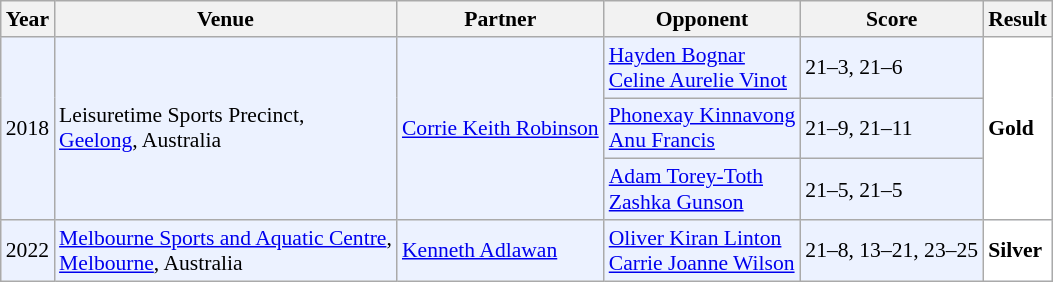<table class="sortable wikitable" style="font-size: 90%;">
<tr>
<th>Year</th>
<th>Venue</th>
<th>Partner</th>
<th>Opponent</th>
<th>Score</th>
<th>Result</th>
</tr>
<tr style="background:#ECF2FF">
<td rowspan="3" align="center">2018</td>
<td rowspan="3" align="left">Leisuretime Sports Precinct,<br><a href='#'>Geelong</a>, Australia</td>
<td rowspan="3" align="left"> <a href='#'>Corrie Keith Robinson</a></td>
<td align="left"> <a href='#'>Hayden Bognar</a><br> <a href='#'>Celine Aurelie Vinot</a></td>
<td>21–3, 21–6</td>
<td rowspan="3" style="text-align:left; background:white"> <strong>Gold</strong></td>
</tr>
<tr style="background:#ECF2FF">
<td align="left"> <a href='#'>Phonexay Kinnavong</a><br> <a href='#'>Anu Francis</a></td>
<td>21–9, 21–11</td>
</tr>
<tr style="background:#ECF2FF">
<td align="left"> <a href='#'>Adam Torey-Toth</a><br> <a href='#'>Zashka Gunson</a></td>
<td>21–5, 21–5</td>
</tr>
<tr style="background:#ECF2FF">
<td align="center">2022</td>
<td align="left"><a href='#'>Melbourne Sports and Aquatic Centre</a>,<br><a href='#'>Melbourne</a>, Australia</td>
<td align="left"> <a href='#'>Kenneth Adlawan</a></td>
<td align="left"> <a href='#'>Oliver Kiran Linton</a><br> <a href='#'>Carrie Joanne Wilson</a></td>
<td align="left">21–8, 13–21, 23–25</td>
<td style="text-align:left; background:white"> <strong>Silver</strong></td>
</tr>
</table>
